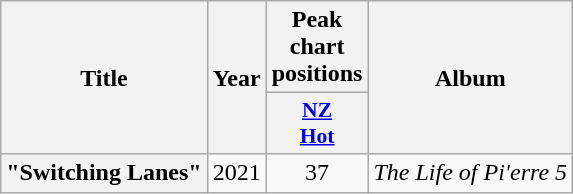<table class="wikitable plainrowheaders" style="text-align:center;">
<tr>
<th rowspan="2">Title</th>
<th rowspan="2">Year</th>
<th>Peak chart positions</th>
<th rowspan="2">Album</th>
</tr>
<tr>
<th scope="col" style="width:3em;font-size:90%;"><a href='#'>NZ<br>Hot</a><br></th>
</tr>
<tr>
<th scope="row">"Switching Lanes"<br></th>
<td>2021</td>
<td>37</td>
<td><em>The Life of Pi'erre 5</em></td>
</tr>
</table>
